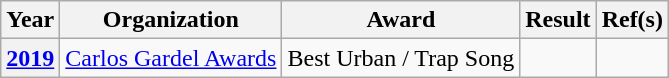<table class="wikitable plainrowheaders">
<tr align=center>
<th scope="col">Year</th>
<th scope="col">Organization</th>
<th scope="col">Award</th>
<th scope="col">Result</th>
<th scope="col">Ref(s)</th>
</tr>
<tr>
<th scope="row"><a href='#'>2019</a></th>
<td><a href='#'>Carlos Gardel Awards</a></td>
<td>Best Urban / Trap Song</td>
<td></td>
<td></td>
</tr>
</table>
